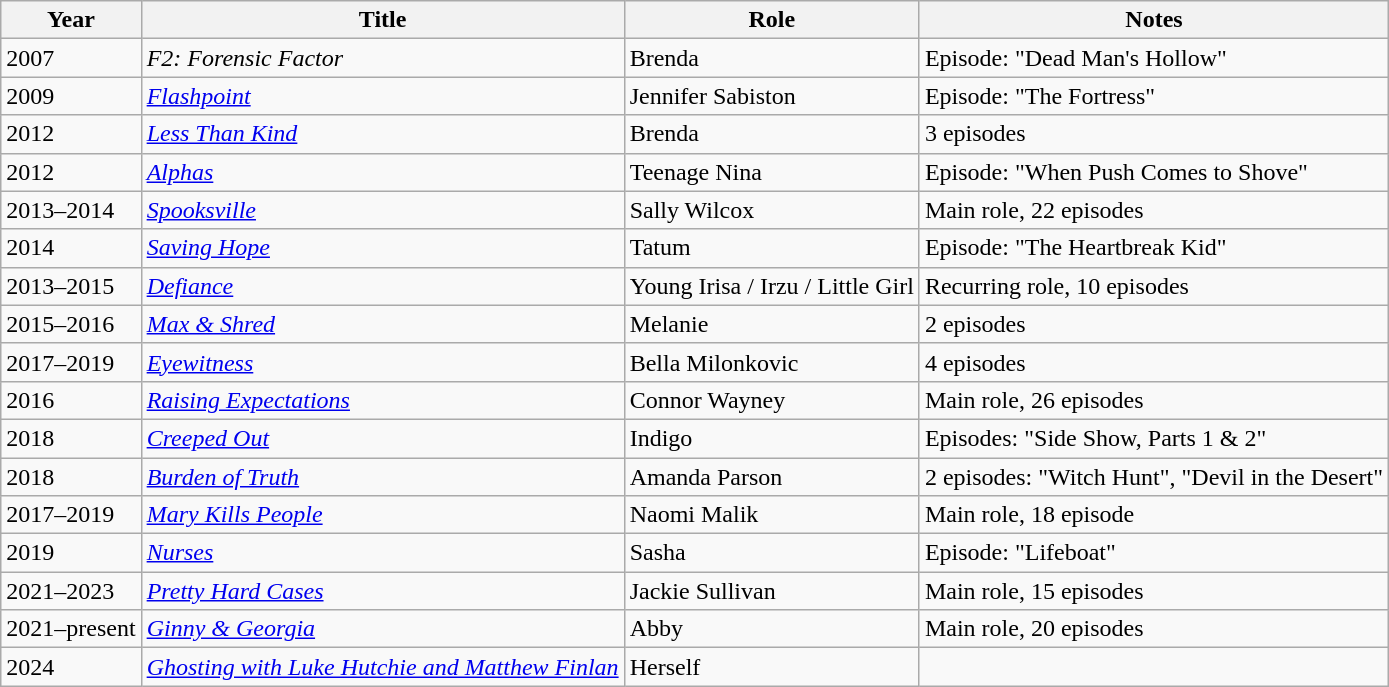<table class="wikitable sortable">
<tr>
<th>Year</th>
<th>Title</th>
<th>Role</th>
<th>Notes</th>
</tr>
<tr>
<td>2007</td>
<td><em>F2: Forensic Factor</em></td>
<td>Brenda</td>
<td>Episode: "Dead Man's Hollow"</td>
</tr>
<tr>
<td>2009</td>
<td><em><a href='#'>Flashpoint</a></em></td>
<td>Jennifer Sabiston</td>
<td>Episode: "The Fortress"</td>
</tr>
<tr>
<td>2012</td>
<td><em><a href='#'>Less Than Kind</a></em></td>
<td>Brenda</td>
<td>3 episodes</td>
</tr>
<tr>
<td>2012</td>
<td><em><a href='#'>Alphas</a></em></td>
<td>Teenage Nina</td>
<td>Episode: "When Push Comes to Shove"</td>
</tr>
<tr>
<td>2013–2014</td>
<td><em><a href='#'>Spooksville</a></em></td>
<td>Sally Wilcox</td>
<td>Main role, 22 episodes</td>
</tr>
<tr>
<td>2014</td>
<td><em><a href='#'>Saving Hope</a></em></td>
<td>Tatum</td>
<td>Episode: "The Heartbreak Kid"</td>
</tr>
<tr>
<td>2013–2015</td>
<td><em><a href='#'>Defiance</a></em></td>
<td>Young Irisa / Irzu / Little Girl</td>
<td>Recurring role, 10 episodes</td>
</tr>
<tr>
<td>2015–2016</td>
<td><em><a href='#'>Max & Shred</a></em></td>
<td>Melanie</td>
<td>2 episodes</td>
</tr>
<tr>
<td>2017–2019</td>
<td><em><a href='#'>Eyewitness</a></em></td>
<td>Bella Milonkovic</td>
<td>4 episodes</td>
</tr>
<tr>
<td>2016</td>
<td><em><a href='#'>Raising Expectations</a></em></td>
<td>Connor Wayney</td>
<td>Main role, 26 episodes</td>
</tr>
<tr>
<td>2018</td>
<td><em><a href='#'>Creeped Out</a></em></td>
<td>Indigo</td>
<td>Episodes: "Side Show, Parts 1 & 2"</td>
</tr>
<tr>
<td>2018</td>
<td><em><a href='#'>Burden of Truth</a></em></td>
<td>Amanda Parson</td>
<td>2 episodes: "Witch Hunt", "Devil in the Desert"</td>
</tr>
<tr>
<td>2017–2019</td>
<td><em><a href='#'>Mary Kills People</a></em></td>
<td>Naomi Malik</td>
<td>Main role, 18 episode</td>
</tr>
<tr>
<td>2019</td>
<td><em><a href='#'>Nurses</a></em></td>
<td>Sasha</td>
<td>Episode: "Lifeboat"</td>
</tr>
<tr>
<td>2021–2023</td>
<td><em><a href='#'>Pretty Hard Cases</a></em></td>
<td>Jackie Sullivan</td>
<td>Main role, 15 episodes</td>
</tr>
<tr>
<td>2021–present</td>
<td><em><a href='#'>Ginny & Georgia</a></em></td>
<td>Abby</td>
<td>Main role, 20 episodes</td>
</tr>
<tr>
<td>2024</td>
<td><em><a href='#'>Ghosting with Luke Hutchie and Matthew Finlan</a></em></td>
<td>Herself</td>
<td></td>
</tr>
</table>
